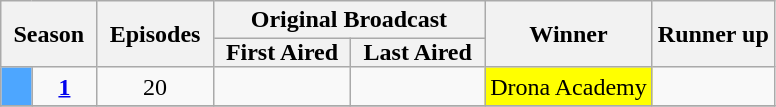<table class="wikitable" style="text-align:center">
<tr>
<th style="padding: 0 8px" colspan="2" rowspan="2">Season</th>
<th style="padding: 0 8px" rowspan="2">Episodes</th>
<th colspan="2">Original Broadcast</th>
<th rowspan="2">Winner</th>
<th rowspan="2">Runner up</th>
</tr>
<tr>
<th style="padding: 0 8px">First Aired</th>
<th style="padding: 0 8px">Last Aired</th>
</tr>
<tr>
<td style="background:#4da6ff"></td>
<td align="center"><strong><a href='#'>1</a></strong></td>
<td align="center">20</td>
<td align="center"></td>
<td></td>
<td style="background:yellow;">Drona Academy</td>
<td></td>
</tr>
<tr>
</tr>
</table>
